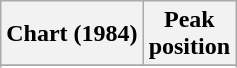<table class="wikitable plainrowheaders sortable" style="text-align:center;">
<tr>
<th scope="col">Chart (1984)</th>
<th scope="col">Peak<br>position</th>
</tr>
<tr>
</tr>
<tr>
</tr>
<tr>
</tr>
</table>
